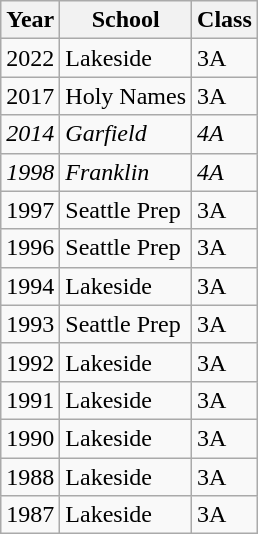<table class="wikitable">
<tr>
<th>Year</th>
<th>School</th>
<th>Class</th>
</tr>
<tr>
<td>2022</td>
<td>Lakeside</td>
<td>3A</td>
</tr>
<tr>
<td>2017</td>
<td>Holy Names</td>
<td>3A</td>
</tr>
<tr>
<td><em>2014</em></td>
<td><em>Garfield</em></td>
<td><em>4A</em></td>
</tr>
<tr>
<td><em>1998</em></td>
<td><em>Franklin</em></td>
<td><em>4A</em></td>
</tr>
<tr>
<td>1997</td>
<td>Seattle Prep</td>
<td>3A</td>
</tr>
<tr>
<td>1996</td>
<td>Seattle Prep</td>
<td>3A</td>
</tr>
<tr>
<td>1994</td>
<td>Lakeside</td>
<td>3A</td>
</tr>
<tr>
<td>1993</td>
<td>Seattle Prep</td>
<td>3A</td>
</tr>
<tr>
<td>1992</td>
<td>Lakeside</td>
<td>3A</td>
</tr>
<tr>
<td>1991</td>
<td>Lakeside</td>
<td>3A</td>
</tr>
<tr>
<td>1990</td>
<td>Lakeside</td>
<td>3A</td>
</tr>
<tr>
<td>1988</td>
<td>Lakeside</td>
<td>3A</td>
</tr>
<tr>
<td>1987</td>
<td>Lakeside</td>
<td>3A</td>
</tr>
</table>
